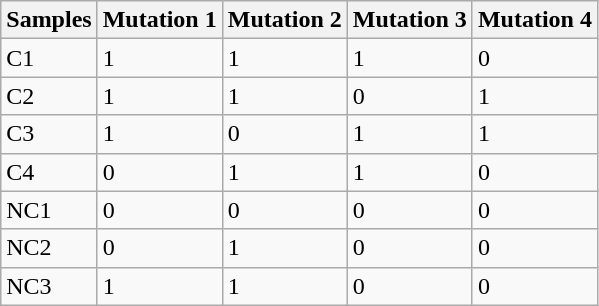<table class="wikitable">
<tr>
<th>Samples</th>
<th>Mutation 1</th>
<th>Mutation 2</th>
<th>Mutation 3</th>
<th>Mutation 4</th>
</tr>
<tr>
<td>C1</td>
<td>1</td>
<td>1</td>
<td>1</td>
<td>0</td>
</tr>
<tr>
<td>C2</td>
<td>1</td>
<td>1</td>
<td>0</td>
<td>1</td>
</tr>
<tr>
<td>C3</td>
<td>1</td>
<td>0</td>
<td>1</td>
<td>1</td>
</tr>
<tr>
<td>C4</td>
<td>0</td>
<td>1</td>
<td>1</td>
<td>0</td>
</tr>
<tr>
<td>NC1</td>
<td>0</td>
<td>0</td>
<td>0</td>
<td>0</td>
</tr>
<tr>
<td>NC2</td>
<td>0</td>
<td>1</td>
<td>0</td>
<td>0</td>
</tr>
<tr>
<td>NC3</td>
<td>1</td>
<td>1</td>
<td>0</td>
<td>0</td>
</tr>
</table>
